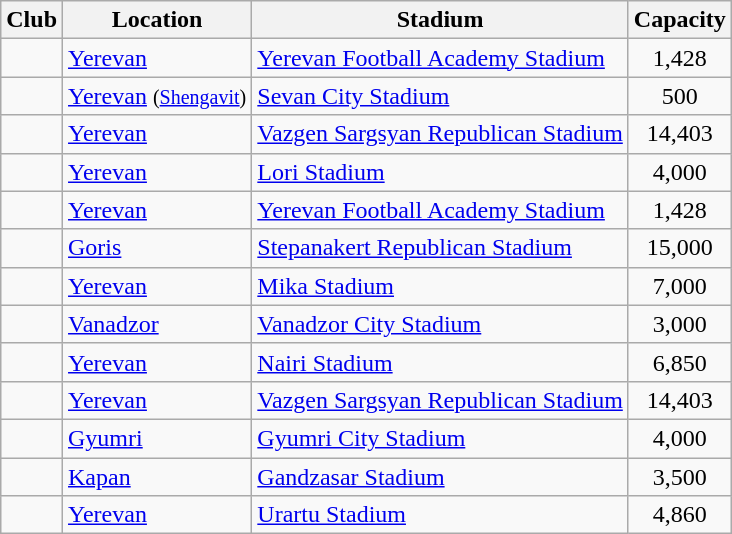<table class="wikitable sortable">
<tr>
<th>Club</th>
<th>Location</th>
<th>Stadium</th>
<th>Capacity</th>
</tr>
<tr>
<td></td>
<td><a href='#'>Yerevan</a></td>
<td><a href='#'>Yerevan Football Academy Stadium</a></td>
<td style="text-align:center;">1,428</td>
</tr>
<tr>
<td></td>
<td><a href='#'>Yerevan</a> <small>(<a href='#'>Shengavit</a>)</small></td>
<td><a href='#'>Sevan City Stadium</a></td>
<td style="text-align:center;">500</td>
</tr>
<tr>
<td></td>
<td><a href='#'>Yerevan</a></td>
<td><a href='#'>Vazgen Sargsyan Republican Stadium</a></td>
<td style="text-align:center;">14,403</td>
</tr>
<tr>
<td></td>
<td><a href='#'>Yerevan</a></td>
<td><a href='#'>Lori Stadium</a></td>
<td style="text-align:center;">4,000</td>
</tr>
<tr>
<td></td>
<td><a href='#'>Yerevan</a></td>
<td><a href='#'>Yerevan Football Academy Stadium</a></td>
<td style="text-align:center;">1,428</td>
</tr>
<tr>
<td></td>
<td><a href='#'>Goris</a></td>
<td><a href='#'>Stepanakert Republican Stadium</a></td>
<td style="text-align:center;">15,000</td>
</tr>
<tr>
<td></td>
<td><a href='#'>Yerevan</a></td>
<td><a href='#'>Mika Stadium</a></td>
<td style="text-align:center;">7,000</td>
</tr>
<tr>
<td></td>
<td><a href='#'>Vanadzor</a></td>
<td><a href='#'>Vanadzor City Stadium</a></td>
<td style="text-align:center;">3,000</td>
</tr>
<tr>
<td></td>
<td><a href='#'>Yerevan</a></td>
<td><a href='#'>Nairi Stadium</a></td>
<td style="text-align:center;">6,850</td>
</tr>
<tr>
<td></td>
<td><a href='#'>Yerevan</a></td>
<td><a href='#'>Vazgen Sargsyan Republican Stadium</a></td>
<td style="text-align:center;">14,403</td>
</tr>
<tr>
<td></td>
<td><a href='#'>Gyumri</a></td>
<td><a href='#'>Gyumri City Stadium</a></td>
<td style="text-align:center;">4,000</td>
</tr>
<tr>
<td></td>
<td><a href='#'>Kapan</a></td>
<td><a href='#'>Gandzasar Stadium</a></td>
<td style="text-align:center;">3,500</td>
</tr>
<tr>
<td></td>
<td><a href='#'>Yerevan</a></td>
<td><a href='#'>Urartu Stadium</a></td>
<td style="text-align:center;">4,860</td>
</tr>
</table>
